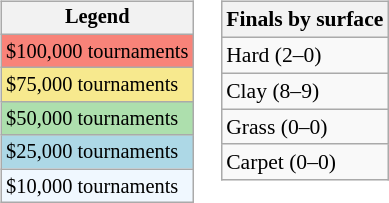<table>
<tr valign=top>
<td><br><table class=wikitable style="font-size:85%">
<tr>
<th>Legend</th>
</tr>
<tr style="background:#f88379;">
<td>$100,000 tournaments</td>
</tr>
<tr style="background:#f7e98e;">
<td>$75,000 tournaments</td>
</tr>
<tr style="background:#addfad;">
<td>$50,000 tournaments</td>
</tr>
<tr style="background:lightblue;">
<td>$25,000 tournaments</td>
</tr>
<tr style="background:#f0f8ff;">
<td>$10,000 tournaments</td>
</tr>
</table>
</td>
<td><br><table class=wikitable style="font-size:90%">
<tr>
<th>Finals by surface</th>
</tr>
<tr>
<td>Hard (2–0)</td>
</tr>
<tr>
<td>Clay (8–9)</td>
</tr>
<tr>
<td>Grass (0–0)</td>
</tr>
<tr>
<td>Carpet (0–0)</td>
</tr>
</table>
</td>
</tr>
</table>
